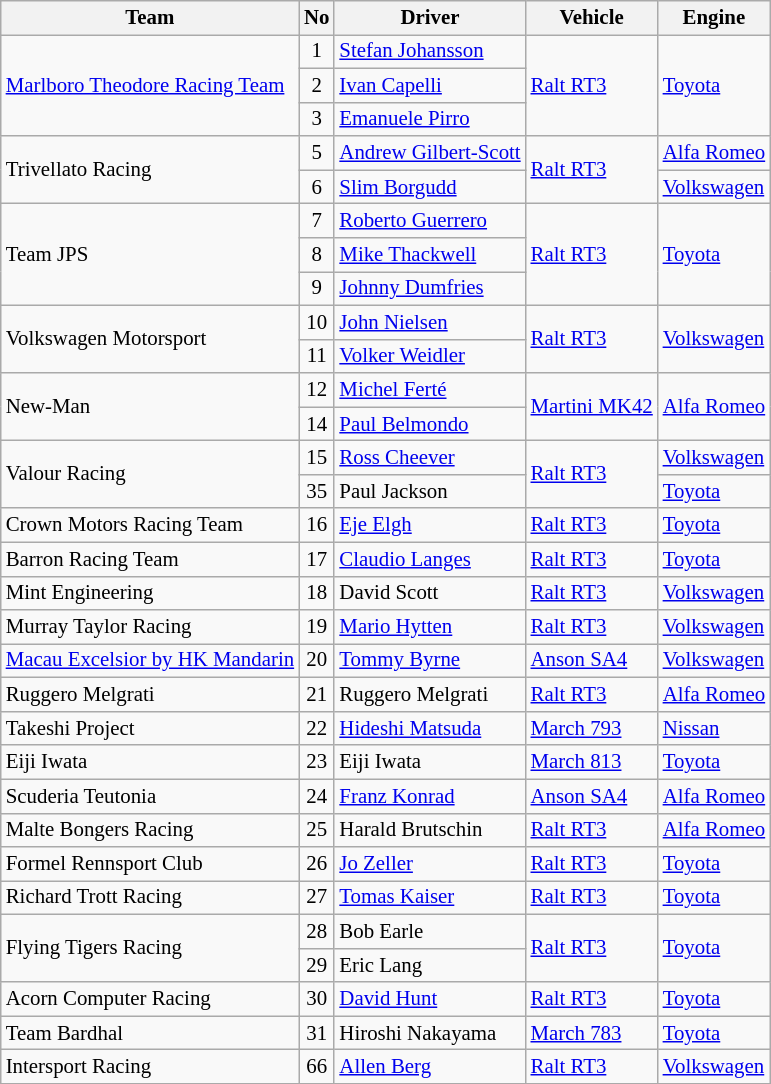<table class="wikitable" style="font-size: 87%;">
<tr>
<th>Team</th>
<th>No</th>
<th>Driver</th>
<th>Vehicle</th>
<th>Engine</th>
</tr>
<tr>
<td rowspan=3> <a href='#'>Marlboro Theodore Racing Team</a></td>
<td align=center>1</td>
<td> <a href='#'>Stefan Johansson</a></td>
<td rowspan=3><a href='#'>Ralt RT3</a></td>
<td rowspan=3><a href='#'>Toyota</a></td>
</tr>
<tr>
<td align=center>2</td>
<td> <a href='#'>Ivan Capelli</a></td>
</tr>
<tr>
<td align=center>3</td>
<td> <a href='#'>Emanuele Pirro</a></td>
</tr>
<tr>
<td rowspan=2> Trivellato Racing</td>
<td align=center>5</td>
<td> <a href='#'>Andrew Gilbert-Scott</a></td>
<td rowspan=2><a href='#'>Ralt RT3</a></td>
<td><a href='#'>Alfa Romeo</a></td>
</tr>
<tr>
<td align=center>6</td>
<td> <a href='#'>Slim Borgudd</a></td>
<td><a href='#'>Volkswagen</a></td>
</tr>
<tr>
<td rowspan=3> Team JPS</td>
<td align=center>7</td>
<td> <a href='#'>Roberto Guerrero</a></td>
<td rowspan=3><a href='#'>Ralt RT3</a></td>
<td rowspan=3><a href='#'>Toyota</a></td>
</tr>
<tr>
<td align=center>8</td>
<td> <a href='#'>Mike Thackwell</a></td>
</tr>
<tr>
<td align=center>9</td>
<td> <a href='#'>Johnny Dumfries</a></td>
</tr>
<tr>
<td rowspan=2> Volkswagen Motorsport</td>
<td align=center>10</td>
<td> <a href='#'>John Nielsen</a></td>
<td rowspan=2><a href='#'>Ralt RT3</a></td>
<td rowspan=2><a href='#'>Volkswagen</a></td>
</tr>
<tr>
<td align=center>11</td>
<td> <a href='#'>Volker Weidler</a></td>
</tr>
<tr>
<td rowspan=2> New-Man</td>
<td align=center>12</td>
<td> <a href='#'>Michel Ferté</a></td>
<td rowspan=2><a href='#'>Martini MK42</a></td>
<td rowspan=2><a href='#'>Alfa Romeo</a></td>
</tr>
<tr>
<td align=center>14</td>
<td> <a href='#'>Paul Belmondo</a></td>
</tr>
<tr>
<td rowspan=2> Valour Racing</td>
<td align=center>15</td>
<td> <a href='#'>Ross Cheever</a></td>
<td rowspan=2><a href='#'>Ralt RT3</a></td>
<td><a href='#'>Volkswagen</a></td>
</tr>
<tr>
<td align=center>35</td>
<td> Paul Jackson</td>
<td><a href='#'>Toyota</a></td>
</tr>
<tr>
<td> Crown Motors Racing Team</td>
<td align=center>16</td>
<td> <a href='#'>Eje Elgh</a></td>
<td><a href='#'>Ralt RT3</a></td>
<td><a href='#'>Toyota</a></td>
</tr>
<tr>
<td> Barron Racing Team</td>
<td align=center>17</td>
<td> <a href='#'>Claudio Langes</a></td>
<td><a href='#'>Ralt RT3</a></td>
<td><a href='#'>Toyota</a></td>
</tr>
<tr>
<td> Mint Engineering</td>
<td align=center>18</td>
<td> David Scott</td>
<td><a href='#'>Ralt RT3</a></td>
<td><a href='#'>Volkswagen</a></td>
</tr>
<tr>
<td> Murray Taylor Racing</td>
<td align=center>19</td>
<td> <a href='#'>Mario Hytten</a></td>
<td><a href='#'>Ralt RT3</a></td>
<td><a href='#'>Volkswagen</a></td>
</tr>
<tr>
<td> <a href='#'>Macau Excelsior by HK Mandarin</a></td>
<td align=center>20</td>
<td> <a href='#'>Tommy Byrne</a></td>
<td><a href='#'>Anson SA4</a></td>
<td><a href='#'>Volkswagen</a></td>
</tr>
<tr>
<td> Ruggero Melgrati</td>
<td align=center>21</td>
<td> Ruggero Melgrati</td>
<td><a href='#'>Ralt RT3</a></td>
<td><a href='#'>Alfa Romeo</a></td>
</tr>
<tr>
<td> Takeshi Project</td>
<td align=center>22</td>
<td> <a href='#'>Hideshi Matsuda</a></td>
<td><a href='#'>March 793</a></td>
<td><a href='#'>Nissan</a></td>
</tr>
<tr>
<td> Eiji Iwata</td>
<td align=center>23</td>
<td> Eiji Iwata</td>
<td><a href='#'>March 813</a></td>
<td><a href='#'>Toyota</a></td>
</tr>
<tr>
<td> Scuderia Teutonia</td>
<td align=center>24</td>
<td> <a href='#'>Franz Konrad</a></td>
<td><a href='#'>Anson SA4</a></td>
<td><a href='#'>Alfa Romeo</a></td>
</tr>
<tr>
<td> Malte Bongers Racing</td>
<td align=center>25</td>
<td> Harald Brutschin</td>
<td><a href='#'>Ralt RT3</a></td>
<td><a href='#'>Alfa Romeo</a></td>
</tr>
<tr>
<td> Formel Rennsport Club</td>
<td align=center>26</td>
<td> <a href='#'>Jo Zeller</a></td>
<td><a href='#'>Ralt RT3</a></td>
<td><a href='#'>Toyota</a></td>
</tr>
<tr>
<td> Richard Trott Racing</td>
<td align=center>27</td>
<td> <a href='#'>Tomas Kaiser</a></td>
<td><a href='#'>Ralt RT3</a></td>
<td><a href='#'>Toyota</a></td>
</tr>
<tr>
<td rowspan=2> Flying Tigers Racing</td>
<td align=center>28</td>
<td> Bob Earle</td>
<td rowspan=2><a href='#'>Ralt RT3</a></td>
<td rowspan=2><a href='#'>Toyota</a></td>
</tr>
<tr>
<td align=center>29</td>
<td> Eric Lang</td>
</tr>
<tr>
<td> Acorn Computer Racing</td>
<td align=center>30</td>
<td> <a href='#'>David Hunt</a></td>
<td><a href='#'>Ralt RT3</a></td>
<td><a href='#'>Toyota</a></td>
</tr>
<tr>
<td> Team Bardhal</td>
<td align=center>31</td>
<td> Hiroshi Nakayama</td>
<td><a href='#'>March 783</a></td>
<td><a href='#'>Toyota</a></td>
</tr>
<tr>
<td> Intersport Racing</td>
<td align=center>66</td>
<td> <a href='#'>Allen Berg</a></td>
<td><a href='#'>Ralt RT3</a></td>
<td><a href='#'>Volkswagen</a></td>
</tr>
<tr>
</tr>
</table>
